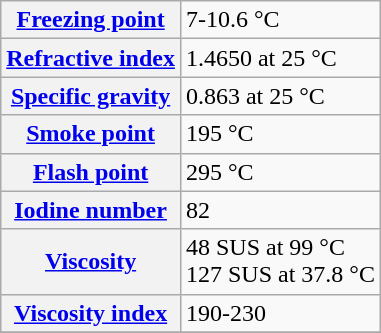<table class="wikitable">
<tr>
<th><a href='#'>Freezing point</a></th>
<td>7-10.6 °C</td>
</tr>
<tr>
<th><a href='#'>Refractive index</a></th>
<td>1.4650 at 25 °C</td>
</tr>
<tr>
<th><a href='#'>Specific gravity</a></th>
<td>0.863 at 25 °C</td>
</tr>
<tr>
<th><a href='#'>Smoke point</a></th>
<td>195 °C</td>
</tr>
<tr>
<th><a href='#'>Flash point</a></th>
<td>295 °C</td>
</tr>
<tr>
<th><a href='#'>Iodine number</a></th>
<td>82</td>
</tr>
<tr>
<th><a href='#'>Viscosity</a></th>
<td>48 SUS at 99 °C<br>127 SUS at 37.8 °C</td>
</tr>
<tr>
<th><a href='#'>Viscosity index</a></th>
<td>190-230</td>
</tr>
<tr>
</tr>
</table>
